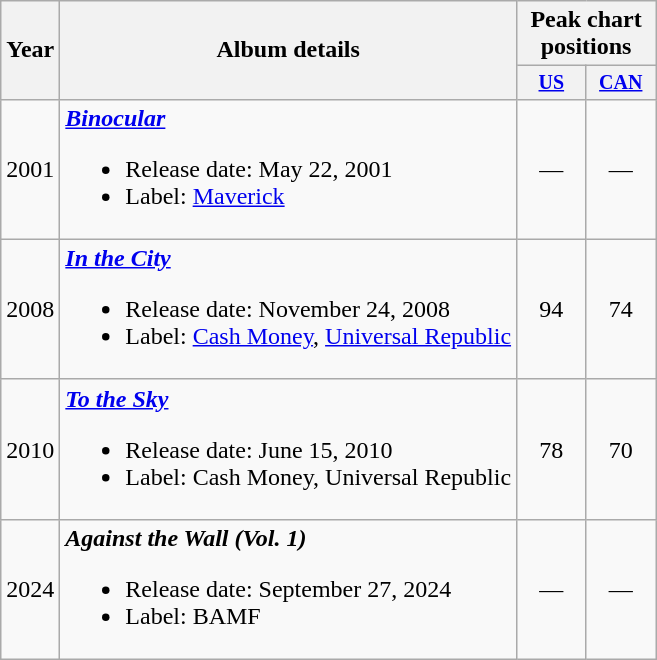<table class="wikitable" style="text-align:center;">
<tr>
<th rowspan="2">Year</th>
<th rowspan="2">Album details</th>
<th colspan="2">Peak chart<br>positions</th>
</tr>
<tr style="font-size:smaller;">
<th style="width:40px;"><a href='#'>US</a><br></th>
<th style="width:40px;"><a href='#'>CAN</a></th>
</tr>
<tr>
<td>2001</td>
<td style="text-align:left;"><strong><em><a href='#'>Binocular</a></em></strong><br><ul><li>Release date: May 22, 2001</li><li>Label: <a href='#'>Maverick</a></li></ul></td>
<td>—</td>
<td>—</td>
</tr>
<tr>
<td>2008</td>
<td style="text-align:left;"><strong><em><a href='#'>In the City</a></em></strong><br><ul><li>Release date: November 24, 2008</li><li>Label: <a href='#'>Cash Money</a>, <a href='#'>Universal Republic</a></li></ul></td>
<td>94</td>
<td>74</td>
</tr>
<tr>
<td>2010</td>
<td style="text-align:left;"><strong><em><a href='#'>To the Sky</a></em></strong><br><ul><li>Release date: June 15, 2010</li><li>Label: Cash Money, Universal Republic</li></ul></td>
<td>78</td>
<td>70</td>
</tr>
<tr>
<td>2024</td>
<td style="text-align:left;"><strong><em>Against the Wall (Vol. 1)</em></strong><br><ul><li>Release date: September 27, 2024</li><li>Label: BAMF</li></ul></td>
<td>—</td>
<td>—</td>
</tr>
</table>
